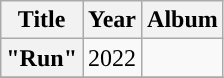<table class="wikitable plainrowheaders" style="text-align:center;">
<tr>
<th scope="col">Title</th>
<th scope="col">Year</th>
<th scope="col style="width:10em;">Album</th>
</tr>
<tr>
<th scope="row">"Run"</th>
<td>2022</td>
<td></td>
</tr>
<tr>
</tr>
</table>
